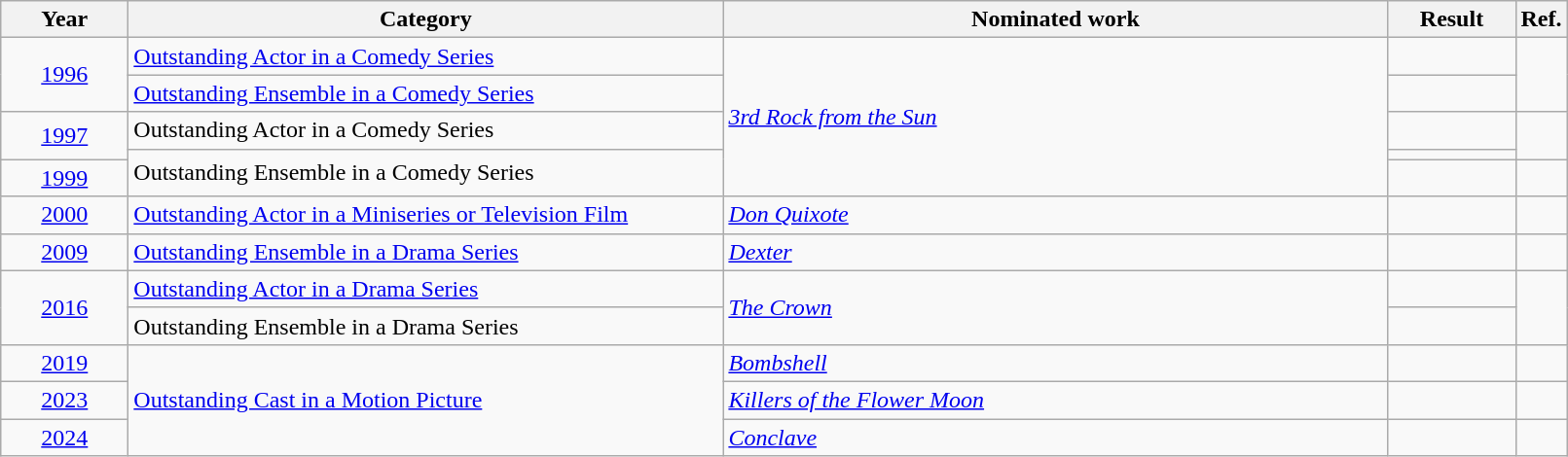<table class=wikitable>
<tr>
<th scope="col" style="width:5em;">Year</th>
<th scope="col" style="width:25em;">Category</th>
<th scope="col" style="width:28em;">Nominated work</th>
<th scope="col" style="width:5em;">Result</th>
<th>Ref.</th>
</tr>
<tr>
<td style="text-align:center;", rowspan=2><a href='#'>1996</a></td>
<td><a href='#'>Outstanding Actor in a Comedy Series</a></td>
<td rowspan=5><em><a href='#'>3rd Rock from the Sun</a></em></td>
<td></td>
<td style="text-align:center;", rowspan=2></td>
</tr>
<tr>
<td><a href='#'>Outstanding Ensemble in a Comedy Series</a></td>
<td></td>
</tr>
<tr>
<td style="text-align:center;", rowspan="2"><a href='#'>1997</a></td>
<td>Outstanding Actor in a Comedy Series</td>
<td></td>
<td rowspan=2, style="text-align:center;"></td>
</tr>
<tr>
<td rowspan=2>Outstanding Ensemble in a Comedy Series</td>
<td></td>
</tr>
<tr>
<td style="text-align:center;"><a href='#'>1999</a></td>
<td></td>
<td style="text-align:center;"></td>
</tr>
<tr>
<td style="text-align:center;"><a href='#'>2000</a></td>
<td><a href='#'>Outstanding Actor in a Miniseries or Television Film</a></td>
<td><em><a href='#'>Don Quixote</a></em></td>
<td></td>
<td style="text-align:center;"></td>
</tr>
<tr>
<td style="text-align:center;"><a href='#'>2009</a></td>
<td><a href='#'>Outstanding Ensemble in a Drama Series</a></td>
<td><em><a href='#'>Dexter</a></em></td>
<td></td>
<td style="text-align:center;"></td>
</tr>
<tr>
<td style="text-align:center;", rowspan=2><a href='#'>2016</a></td>
<td><a href='#'>Outstanding Actor in a Drama Series</a></td>
<td rowspan=2><em><a href='#'>The Crown</a></em></td>
<td></td>
<td rowspan=2, style="text-align:center;"></td>
</tr>
<tr>
<td>Outstanding Ensemble in a Drama Series</td>
<td></td>
</tr>
<tr>
<td style="text-align:center;"><a href='#'>2019</a></td>
<td rowspan=3><a href='#'>Outstanding Cast in a Motion Picture</a></td>
<td><em><a href='#'>Bombshell</a></em></td>
<td></td>
<td style="text-align:center;"></td>
</tr>
<tr>
<td style="text-align:center;"><a href='#'>2023</a></td>
<td><em><a href='#'>Killers of the Flower Moon</a></em></td>
<td></td>
<td style="text-align:center;"></td>
</tr>
<tr>
<td style="text-align:center;"><a href='#'>2024</a></td>
<td><em><a href='#'>Conclave</a></em></td>
<td></td>
<td style="text-align:center;"></td>
</tr>
</table>
